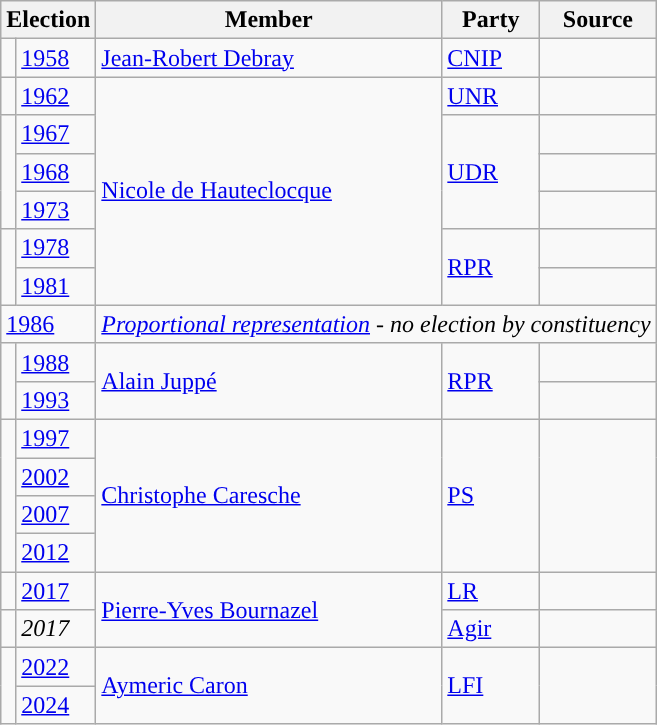<table class="wikitable">
<tr>
<th colspan="2">Election</th>
<th>Member</th>
<th>Party</th>
<th>Source</th>
</tr>
<tr>
<td style="color:inherit;background-color: "></td>
<td><a href='#'>1958</a></td>
<td><a href='#'>Jean-Robert Debray</a></td>
<td><a href='#'>CNIP</a></td>
<td></td>
</tr>
<tr>
<td style="color:inherit;background-color: "></td>
<td><a href='#'>1962</a></td>
<td rowspan="6"><a href='#'>Nicole de Hauteclocque</a></td>
<td><a href='#'>UNR</a></td>
<td></td>
</tr>
<tr>
<td rowspan="3" style="color:inherit;background-color: "></td>
<td><a href='#'>1967</a></td>
<td rowspan="3"><a href='#'>UDR</a></td>
<td></td>
</tr>
<tr>
<td><a href='#'>1968</a></td>
<td></td>
</tr>
<tr>
<td><a href='#'>1973</a></td>
<td></td>
</tr>
<tr>
<td rowspan="2" style="color:inherit;background-color: "></td>
<td><a href='#'>1978</a></td>
<td rowspan="2"><a href='#'>RPR</a></td>
<td></td>
</tr>
<tr>
<td><a href='#'>1981</a></td>
<td></td>
</tr>
<tr>
<td colspan="2"><a href='#'>1986</a></td>
<td colspan="3"><em><a href='#'>Proportional representation</a> - no election by constituency</em></td>
</tr>
<tr>
<td rowspan="2" style="color:inherit;background-color: "></td>
<td><a href='#'>1988</a></td>
<td rowspan="2"><a href='#'>Alain Juppé</a></td>
<td rowspan="2"><a href='#'>RPR</a></td>
<td></td>
</tr>
<tr>
<td><a href='#'>1993</a></td>
<td></td>
</tr>
<tr>
<td rowspan="4" style="color:inherit;background-color: "></td>
<td><a href='#'>1997</a></td>
<td rowspan="4"><a href='#'>Christophe Caresche</a></td>
<td rowspan="4"><a href='#'>PS</a></td>
<td rowspan="4"></td>
</tr>
<tr>
<td><a href='#'>2002</a></td>
</tr>
<tr>
<td><a href='#'>2007</a></td>
</tr>
<tr>
<td><a href='#'>2012</a></td>
</tr>
<tr>
<td style="color:inherit;background:"></td>
<td><a href='#'>2017</a></td>
<td rowspan="2"><a href='#'>Pierre-Yves Bournazel</a></td>
<td><a href='#'>LR</a></td>
<td></td>
</tr>
<tr>
<td style="color:inherit;background:"></td>
<td><em>2017</em></td>
<td><a href='#'>Agir</a></td>
<td></td>
</tr>
<tr>
<td rowspan="2" style="color:inherit;background:"></td>
<td><a href='#'>2022</a></td>
<td rowspan="2"><a href='#'>Aymeric Caron</a></td>
<td rowspan="2"><a href='#'>LFI</a></td>
<td rowspan="2"></td>
</tr>
<tr>
<td><a href='#'>2024</a></td>
</tr>
</table>
